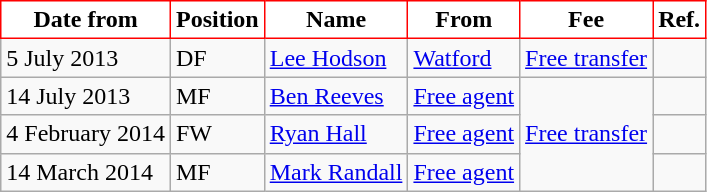<table class="wikitable">
<tr>
<th style="background:#FFFFFF; color:black; border:1px solid red;">Date from</th>
<th style="background:#FFFFFF; color:black; border:1px solid red;">Position</th>
<th style="background:#FFFFFF; color:black; border:1px solid red;">Name</th>
<th style="background:#FFFFFF; color:black; border:1px solid red;">From</th>
<th style="background:#FFFFFF; color:black; border:1px solid red;">Fee</th>
<th style="background:#FFFFFF; color:black; border:1px solid red;">Ref.</th>
</tr>
<tr>
<td>5 July 2013</td>
<td>DF</td>
<td> <a href='#'>Lee Hodson</a></td>
<td><a href='#'>Watford</a></td>
<td><a href='#'>Free transfer</a></td>
<td></td>
</tr>
<tr>
<td>14 July 2013</td>
<td>MF</td>
<td> <a href='#'>Ben Reeves</a></td>
<td><a href='#'>Free agent</a></td>
<td rowspan="3"><a href='#'>Free transfer</a></td>
<td></td>
</tr>
<tr>
<td>4 February 2014</td>
<td>FW</td>
<td> <a href='#'>Ryan Hall</a></td>
<td><a href='#'>Free agent</a></td>
<td></td>
</tr>
<tr>
<td>14 March 2014</td>
<td>MF</td>
<td> <a href='#'>Mark Randall</a></td>
<td><a href='#'>Free agent</a></td>
<td></td>
</tr>
</table>
